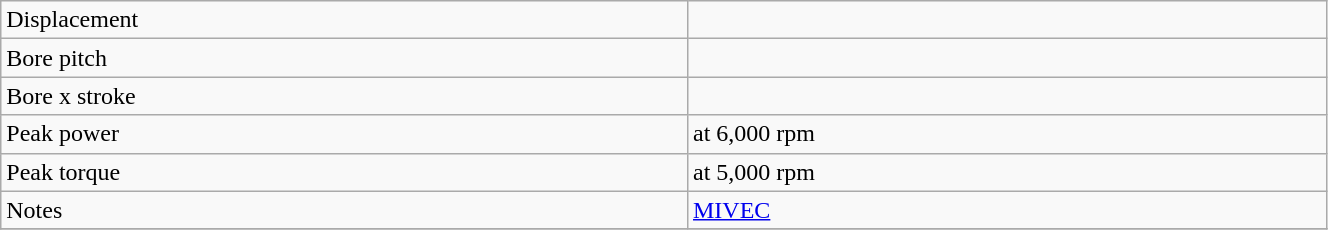<table class="wikitable" width="70%">
<tr>
<td>Displacement</td>
<td></td>
</tr>
<tr>
<td>Bore pitch</td>
<td></td>
</tr>
<tr>
<td>Bore x stroke</td>
<td></td>
</tr>
<tr>
<td>Peak power</td>
<td> at 6,000 rpm</td>
</tr>
<tr>
<td>Peak torque</td>
<td> at 5,000 rpm</td>
</tr>
<tr>
<td>Notes</td>
<td><a href='#'>MIVEC</a></td>
</tr>
<tr>
</tr>
</table>
